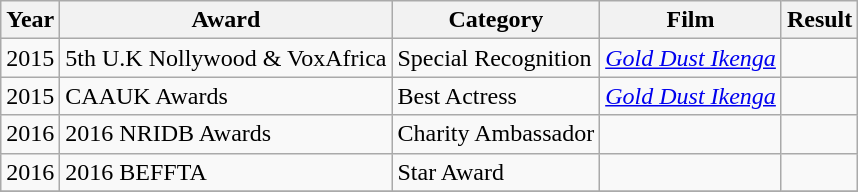<table class="wikitable plainrowheaders sortable">
<tr>
<th>Year</th>
<th>Award</th>
<th>Category</th>
<th>Film</th>
<th>Result</th>
</tr>
<tr>
<td>2015</td>
<td>5th U.K Nollywood & VoxAfrica</td>
<td>Special Recognition</td>
<td><em><a href='#'>Gold Dust Ikenga</a></em></td>
<td></td>
</tr>
<tr>
<td>2015</td>
<td>CAAUK Awards</td>
<td>Best Actress</td>
<td><em><a href='#'>Gold Dust Ikenga</a></em></td>
<td></td>
</tr>
<tr>
<td>2016</td>
<td>2016 NRIDB Awards</td>
<td>Charity Ambassador</td>
<td></td>
<td></td>
</tr>
<tr>
<td>2016</td>
<td>2016 BEFFTA</td>
<td>Star Award</td>
<td></td>
<td></td>
</tr>
<tr>
</tr>
</table>
